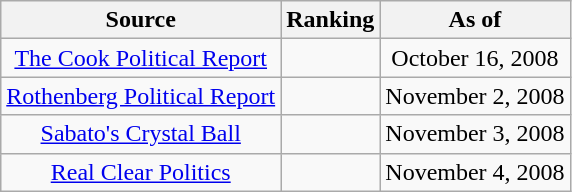<table class="wikitable" style="text-align:center">
<tr>
<th>Source</th>
<th>Ranking</th>
<th>As of</th>
</tr>
<tr>
<td><a href='#'>The Cook Political Report</a></td>
<td></td>
<td>October 16, 2008</td>
</tr>
<tr>
<td><a href='#'>Rothenberg Political Report</a></td>
<td></td>
<td>November 2, 2008</td>
</tr>
<tr>
<td><a href='#'>Sabato's Crystal Ball</a></td>
<td></td>
<td>November 3, 2008</td>
</tr>
<tr>
<td><a href='#'>Real Clear Politics</a></td>
<td></td>
<td>November 4, 2008</td>
</tr>
</table>
